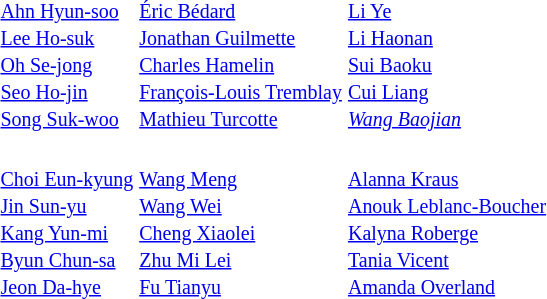<table>
<tr>
<th scope=row style="text-align:left"><br></th>
<td valign="top"><strong></strong><br><small><a href='#'>Ahn Hyun-soo</a><br><a href='#'>Lee Ho-suk</a><br><a href='#'>Oh Se-jong</a><br><a href='#'>Seo Ho-jin</a><br><a href='#'>Song Suk-woo</a></small></td>
<td valign="top"><strong></strong><br><small><a href='#'>Éric Bédard</a><br><a href='#'>Jonathan Guilmette</a><br><a href='#'>Charles Hamelin</a><br><a href='#'>François-Louis Tremblay</a><br><a href='#'>Mathieu Turcotte</a></small></td>
<td valign="top"><strong></strong><br><small><a href='#'>Li Ye</a><br><a href='#'>Li Haonan</a><br><a href='#'>Sui Baoku</a><br><a href='#'>Cui Liang</a><br><em><a href='#'>Wang Baojian</a></em></small></td>
</tr>
<tr>
<th scope=row style="text-align:left"><br></th>
<td valign="top"><strong></strong><br><small><a href='#'>Choi Eun-kyung</a><br><a href='#'>Jin Sun-yu</a><br><a href='#'>Kang Yun-mi</a><br><a href='#'>Byun Chun-sa</a><br><a href='#'>Jeon Da-hye</a></small></td>
<td valign="top"><strong></strong><br><small><a href='#'>Wang Meng</a><br><a href='#'>Wang Wei</a><br><a href='#'>Cheng Xiaolei</a><br><a href='#'>Zhu Mi Lei</a><br><a href='#'>Fu Tianyu</a></small></td>
<td valign="top"><strong></strong><br><small><a href='#'>Alanna Kraus</a><br><a href='#'>Anouk Leblanc-Boucher</a><br><a href='#'>Kalyna Roberge</a><br><a href='#'>Tania Vicent</a><br><a href='#'>Amanda Overland</a></small></td>
</tr>
</table>
